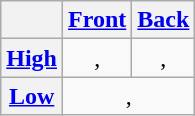<table class="wikitable" style="text-align:center;">
<tr>
<th></th>
<th><a href='#'>Front</a></th>
<th><a href='#'>Back</a></th>
</tr>
<tr>
<th><a href='#'>High</a></th>
<td> ,  </td>
<td> ,  </td>
</tr>
<tr>
<th><a href='#'>Low</a></th>
<td colspan="2"> ,  </td>
</tr>
</table>
